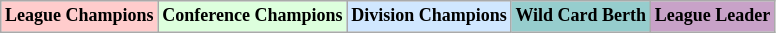<table class="wikitable"  style="margin:center; font-size:75%;">
<tr>
<td style="text-align:center; background:#fcc;"><strong>League Champions</strong></td>
<td style="text-align:center; background:#dfd;"><strong>Conference Champions</strong></td>
<td style="text-align:center; background:#d0e7ff;"><strong>Division Champions</strong></td>
<td style="text-align:center; background:#96cdcd;"><strong>Wild Card Berth</strong></td>
<td style="text-align:center; background:#c8a2c8;"><strong>League Leader</strong></td>
</tr>
</table>
